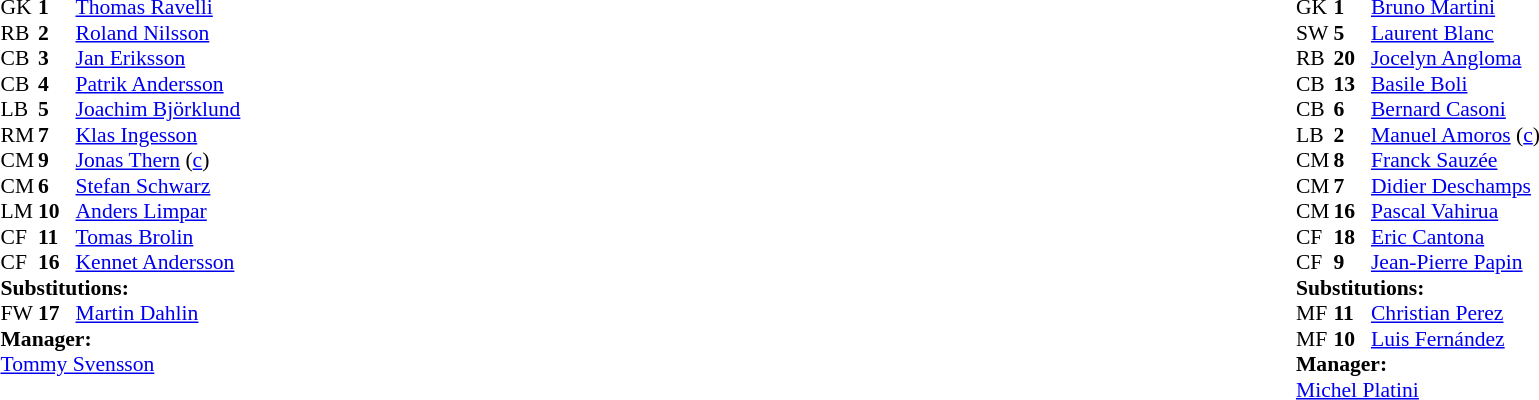<table style="width:100%;">
<tr>
<td style="vertical-align:top; width:40%;"><br><table style="font-size:90%" cellspacing="0" cellpadding="0">
<tr>
<th width="25"></th>
<th width="25"></th>
</tr>
<tr>
<td>GK</td>
<td><strong>1</strong></td>
<td><a href='#'>Thomas Ravelli</a></td>
</tr>
<tr>
<td>RB</td>
<td><strong>2</strong></td>
<td><a href='#'>Roland Nilsson</a></td>
</tr>
<tr>
<td>CB</td>
<td><strong>3</strong></td>
<td><a href='#'>Jan Eriksson</a></td>
</tr>
<tr>
<td>CB</td>
<td><strong>4</strong></td>
<td><a href='#'>Patrik Andersson</a></td>
</tr>
<tr>
<td>LB</td>
<td><strong>5</strong></td>
<td><a href='#'>Joachim Björklund</a></td>
</tr>
<tr>
<td>RM</td>
<td><strong>7</strong></td>
<td><a href='#'>Klas Ingesson</a></td>
</tr>
<tr>
<td>CM</td>
<td><strong>9</strong></td>
<td><a href='#'>Jonas Thern</a> (<a href='#'>c</a>)</td>
<td></td>
</tr>
<tr>
<td>CM</td>
<td><strong>6</strong></td>
<td><a href='#'>Stefan Schwarz</a></td>
<td></td>
</tr>
<tr>
<td>LM</td>
<td><strong>10</strong></td>
<td><a href='#'>Anders Limpar</a></td>
</tr>
<tr>
<td>CF</td>
<td><strong>11</strong></td>
<td><a href='#'>Tomas Brolin</a></td>
</tr>
<tr>
<td>CF</td>
<td><strong>16</strong></td>
<td><a href='#'>Kennet Andersson</a></td>
<td></td>
<td></td>
</tr>
<tr>
<td colspan=3><strong>Substitutions:</strong></td>
</tr>
<tr>
<td>FW</td>
<td><strong>17</strong></td>
<td><a href='#'>Martin Dahlin</a></td>
<td></td>
<td></td>
</tr>
<tr>
<td colspan=3><strong>Manager:</strong></td>
</tr>
<tr>
<td colspan=3><a href='#'>Tommy Svensson</a></td>
</tr>
</table>
</td>
<td valign="top"></td>
<td style="vertical-align:top; width:50%;"><br><table style="font-size:90%; margin:auto;" cellspacing="0" cellpadding="0">
<tr>
<th width=25></th>
<th width=25></th>
</tr>
<tr>
<td>GK</td>
<td><strong>1</strong></td>
<td><a href='#'>Bruno Martini</a></td>
</tr>
<tr>
<td>SW</td>
<td><strong>5</strong></td>
<td><a href='#'>Laurent Blanc</a></td>
</tr>
<tr>
<td>RB</td>
<td><strong>20</strong></td>
<td><a href='#'>Jocelyn Angloma</a></td>
<td></td>
<td></td>
</tr>
<tr>
<td>CB</td>
<td><strong>13</strong></td>
<td><a href='#'>Basile Boli</a></td>
</tr>
<tr>
<td>CB</td>
<td><strong>6</strong></td>
<td><a href='#'>Bernard Casoni</a></td>
</tr>
<tr>
<td>LB</td>
<td><strong>2</strong></td>
<td><a href='#'>Manuel Amoros</a> (<a href='#'>c</a>)</td>
</tr>
<tr>
<td>CM</td>
<td><strong>8</strong></td>
<td><a href='#'>Franck Sauzée</a></td>
</tr>
<tr>
<td>CM</td>
<td><strong>7</strong></td>
<td><a href='#'>Didier Deschamps</a></td>
</tr>
<tr>
<td>CM</td>
<td><strong>16</strong></td>
<td><a href='#'>Pascal Vahirua</a></td>
<td></td>
<td></td>
</tr>
<tr>
<td>CF</td>
<td><strong>18</strong></td>
<td><a href='#'>Eric Cantona</a></td>
<td></td>
</tr>
<tr>
<td>CF</td>
<td><strong>9</strong></td>
<td><a href='#'>Jean-Pierre Papin</a></td>
</tr>
<tr>
<td colspan=3><strong>Substitutions:</strong></td>
</tr>
<tr>
<td>MF</td>
<td><strong>11</strong></td>
<td><a href='#'>Christian Perez</a></td>
<td></td>
<td></td>
</tr>
<tr>
<td>MF</td>
<td><strong>10</strong></td>
<td><a href='#'>Luis Fernández</a></td>
<td></td>
<td></td>
</tr>
<tr>
<td colspan=3><strong>Manager:</strong></td>
</tr>
<tr>
<td colspan=3><a href='#'>Michel Platini</a></td>
</tr>
</table>
</td>
</tr>
</table>
